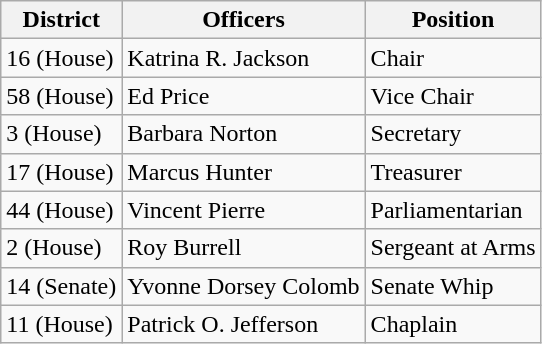<table class="wikitable">
<tr>
<th>District</th>
<th>Officers</th>
<th>Position</th>
</tr>
<tr>
<td>16 (House)</td>
<td>Katrina R. Jackson</td>
<td>Chair</td>
</tr>
<tr>
<td>58 (House)</td>
<td>Ed Price</td>
<td>Vice Chair</td>
</tr>
<tr>
<td>3 (House)</td>
<td>Barbara Norton</td>
<td>Secretary</td>
</tr>
<tr>
<td>17 (House)</td>
<td>Marcus Hunter</td>
<td>Treasurer</td>
</tr>
<tr>
<td>44 (House)</td>
<td>Vincent Pierre</td>
<td>Parliamentarian</td>
</tr>
<tr>
<td>2 (House)</td>
<td>Roy Burrell</td>
<td>Sergeant at Arms</td>
</tr>
<tr>
<td>14 (Senate)</td>
<td>Yvonne Dorsey Colomb</td>
<td>Senate Whip</td>
</tr>
<tr>
<td>11 (House)</td>
<td>Patrick O. Jefferson</td>
<td>Chaplain</td>
</tr>
</table>
